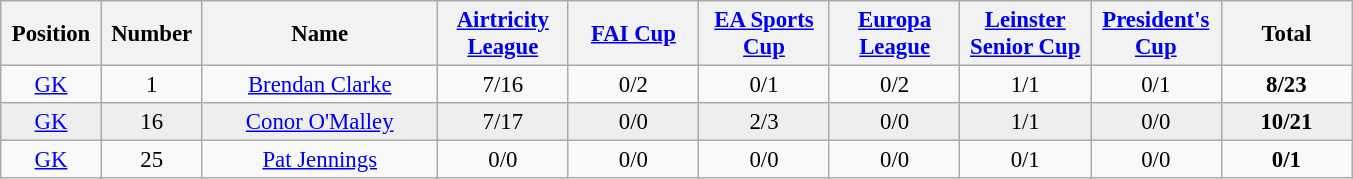<table class="wikitable" style="font-size: 95%; text-align: center;">
<tr>
<th width=60>Position</th>
<th width=60>Number</th>
<th width=150>Name</th>
<th width=80><a href='#'>Airtricity League</a></th>
<th width=80><a href='#'>FAI Cup</a></th>
<th width=80><a href='#'>EA Sports Cup</a></th>
<th width=80><a href='#'>Europa League</a></th>
<th width=80><a href='#'>Leinster Senior Cup</a></th>
<th width=80><a href='#'>President's Cup</a></th>
<th width=80>Total</th>
</tr>
<tr>
<td><a href='#'>GK</a></td>
<td>1</td>
<td><a href='#'>Brendan Clarke</a></td>
<td>7/16</td>
<td>0/2</td>
<td>0/1</td>
<td>0/2</td>
<td>1/1</td>
<td>0/1</td>
<td><strong>8/23</strong></td>
</tr>
<tr style="background:#eee;">
<td><a href='#'>GK</a></td>
<td>16</td>
<td><a href='#'>Conor O'Malley</a></td>
<td>7/17</td>
<td>0/0</td>
<td>2/3</td>
<td>0/0</td>
<td>1/1</td>
<td>0/0</td>
<td><strong>10/21</strong></td>
</tr>
<tr>
<td><a href='#'>GK</a></td>
<td>25</td>
<td><a href='#'>Pat Jennings</a></td>
<td>0/0</td>
<td>0/0</td>
<td>0/0</td>
<td>0/0</td>
<td>0/1</td>
<td>0/0</td>
<td><strong>0/1</strong></td>
</tr>
</table>
